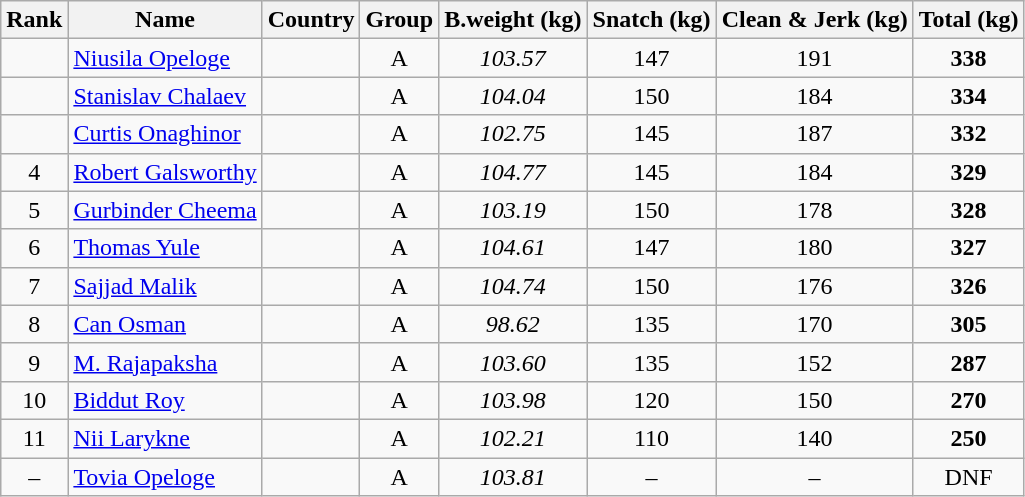<table class="wikitable sortable" style="text-align:center;">
<tr>
<th>Rank</th>
<th>Name</th>
<th>Country</th>
<th>Group</th>
<th>B.weight (kg)</th>
<th>Snatch (kg)</th>
<th>Clean & Jerk (kg)</th>
<th>Total (kg)</th>
</tr>
<tr>
<td></td>
<td align=left><a href='#'>Niusila Opeloge</a></td>
<td align=left></td>
<td>A</td>
<td><em>103.57</em></td>
<td>147</td>
<td>191</td>
<td><strong>338</strong></td>
</tr>
<tr>
<td></td>
<td align=left><a href='#'>Stanislav Chalaev</a></td>
<td align=left></td>
<td>A</td>
<td><em>104.04</em></td>
<td>150</td>
<td>184</td>
<td><strong>334</strong></td>
</tr>
<tr>
<td></td>
<td align=left><a href='#'>Curtis Onaghinor</a></td>
<td align=left></td>
<td>A</td>
<td><em>102.75</em></td>
<td>145</td>
<td>187</td>
<td><strong>332</strong></td>
</tr>
<tr>
<td>4</td>
<td align=left><a href='#'>Robert Galsworthy</a></td>
<td align=left></td>
<td>A</td>
<td><em>104.77</em></td>
<td>145</td>
<td>184</td>
<td><strong>329</strong></td>
</tr>
<tr>
<td>5</td>
<td align=left><a href='#'>Gurbinder Cheema</a></td>
<td align=left></td>
<td>A</td>
<td><em>103.19</em></td>
<td>150</td>
<td>178</td>
<td><strong>328</strong></td>
</tr>
<tr>
<td>6</td>
<td align=left><a href='#'>Thomas Yule</a></td>
<td align=left></td>
<td>A</td>
<td><em>104.61</em></td>
<td>147</td>
<td>180</td>
<td><strong>327</strong></td>
</tr>
<tr>
<td>7</td>
<td align=left><a href='#'>Sajjad Malik</a></td>
<td align=left></td>
<td>A</td>
<td><em>104.74</em></td>
<td>150</td>
<td>176</td>
<td><strong>326</strong></td>
</tr>
<tr>
<td>8</td>
<td align=left><a href='#'>Can Osman</a></td>
<td align=left></td>
<td>A</td>
<td><em>98.62</em></td>
<td>135</td>
<td>170</td>
<td><strong>305</strong></td>
</tr>
<tr>
<td>9</td>
<td align=left><a href='#'>M. Rajapaksha</a></td>
<td align=left></td>
<td>A</td>
<td><em>103.60</em></td>
<td>135</td>
<td>152</td>
<td><strong>287</strong></td>
</tr>
<tr>
<td>10</td>
<td align=left><a href='#'>Biddut Roy</a></td>
<td align=left></td>
<td>A</td>
<td><em>103.98</em></td>
<td>120</td>
<td>150</td>
<td><strong>270</strong></td>
</tr>
<tr>
<td>11</td>
<td align=left><a href='#'>Nii Larykne</a></td>
<td align=left></td>
<td>A</td>
<td><em>102.21</em></td>
<td>110</td>
<td>140</td>
<td><strong>250</strong></td>
</tr>
<tr>
<td>–</td>
<td align=left><a href='#'>Tovia Opeloge</a></td>
<td align=left></td>
<td>A</td>
<td><em>103.81</em></td>
<td>–</td>
<td>–</td>
<td>DNF</td>
</tr>
</table>
